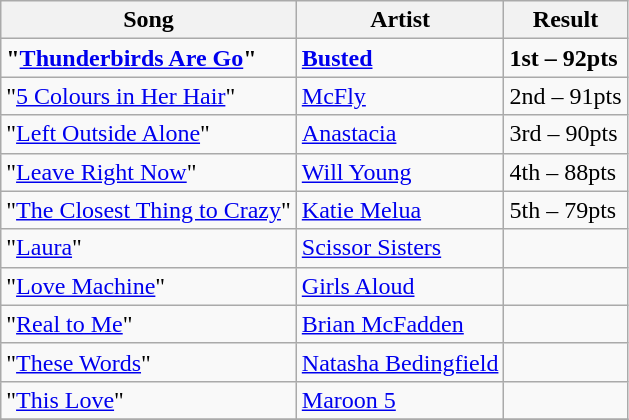<table class="wikitable">
<tr>
<th>Song</th>
<th>Artist</th>
<th>Result</th>
</tr>
<tr>
<td><strong>"<a href='#'>Thunderbirds Are Go</a>"</strong></td>
<td><strong><a href='#'>Busted</a></strong></td>
<td><strong>1st – 92pts</strong></td>
</tr>
<tr>
<td>"<a href='#'>5 Colours in Her Hair</a>"</td>
<td><a href='#'>McFly</a></td>
<td>2nd – 91pts</td>
</tr>
<tr>
<td>"<a href='#'>Left Outside Alone</a>"</td>
<td><a href='#'>Anastacia</a></td>
<td>3rd – 90pts</td>
</tr>
<tr>
<td>"<a href='#'>Leave Right Now</a>"</td>
<td><a href='#'>Will Young</a></td>
<td>4th – 88pts</td>
</tr>
<tr>
<td>"<a href='#'>The Closest Thing to Crazy</a>"</td>
<td><a href='#'>Katie Melua</a></td>
<td>5th – 79pts</td>
</tr>
<tr>
<td>"<a href='#'>Laura</a>"</td>
<td><a href='#'>Scissor Sisters</a></td>
<td></td>
</tr>
<tr>
<td>"<a href='#'>Love Machine</a>"</td>
<td><a href='#'>Girls Aloud</a></td>
<td></td>
</tr>
<tr>
<td>"<a href='#'>Real to Me</a>"</td>
<td><a href='#'>Brian McFadden</a></td>
<td></td>
</tr>
<tr>
<td>"<a href='#'>These Words</a>"</td>
<td><a href='#'>Natasha Bedingfield</a></td>
<td></td>
</tr>
<tr>
<td>"<a href='#'>This Love</a>"</td>
<td><a href='#'>Maroon 5</a></td>
<td></td>
</tr>
<tr>
</tr>
</table>
